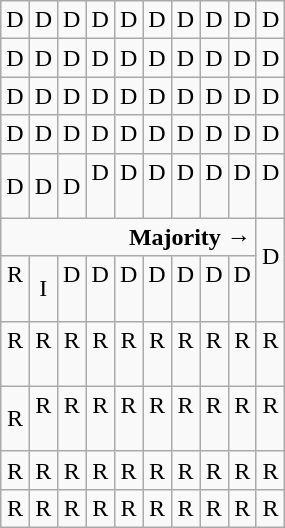<table class="wikitable" style="text-align:center">
<tr>
<td>D</td>
<td>D</td>
<td>D</td>
<td>D</td>
<td>D</td>
<td>D</td>
<td>D</td>
<td>D</td>
<td>D</td>
<td>D</td>
</tr>
<tr>
<td width=10% >D</td>
<td width=10% >D</td>
<td width=10% >D</td>
<td width=10% >D</td>
<td width=10% >D</td>
<td width=10% >D</td>
<td width=10% >D</td>
<td width=10% >D</td>
<td width=10% >D</td>
<td width=10% >D</td>
</tr>
<tr>
<td>D</td>
<td>D</td>
<td>D</td>
<td>D</td>
<td>D</td>
<td>D</td>
<td>D</td>
<td>D</td>
<td>D</td>
<td>D</td>
</tr>
<tr>
<td>D</td>
<td>D</td>
<td>D</td>
<td>D</td>
<td>D</td>
<td>D</td>
<td>D</td>
<td>D</td>
<td>D</td>
<td>D</td>
</tr>
<tr>
<td>D</td>
<td>D</td>
<td>D</td>
<td>D<br><br></td>
<td>D<br><br></td>
<td>D<br><br></td>
<td>D<br><br></td>
<td>D<br><br></td>
<td>D<br><br></td>
<td>D<br><br></td>
</tr>
<tr>
<td colspan=9 align=right><strong>Majority →</strong></td>
<td rowspan=2 >D<br><br></td>
</tr>
<tr>
<td>R<br><br></td>
<td>I</td>
<td>D<br><br></td>
<td>D<br><br></td>
<td>D<br><br></td>
<td>D<br><br></td>
<td>D<br><br></td>
<td>D<br><br></td>
<td>D<br><br></td>
</tr>
<tr>
<td>R<br><br></td>
<td>R<br><br></td>
<td>R<br><br></td>
<td>R<br><br></td>
<td>R<br><br></td>
<td>R<br><br></td>
<td>R<br><br></td>
<td>R<br><br></td>
<td>R<br><br></td>
<td>R<br><br></td>
</tr>
<tr>
<td>R</td>
<td>R<br><br></td>
<td>R<br><br></td>
<td>R<br><br></td>
<td>R<br><br></td>
<td>R<br><br></td>
<td>R<br><br></td>
<td>R<br><br></td>
<td>R<br><br></td>
<td>R<br><br></td>
</tr>
<tr>
<td>R</td>
<td>R</td>
<td>R</td>
<td>R</td>
<td>R</td>
<td>R</td>
<td>R</td>
<td>R</td>
<td>R</td>
<td>R</td>
</tr>
<tr>
<td>R</td>
<td>R</td>
<td>R</td>
<td>R</td>
<td>R</td>
<td>R</td>
<td>R</td>
<td>R</td>
<td>R</td>
<td>R</td>
</tr>
</table>
